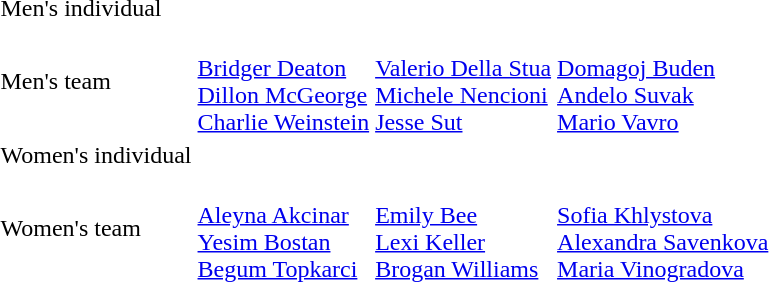<table>
<tr>
<td>Men's individual</td>
<td></td>
<td></td>
<td></td>
<td></td>
</tr>
<tr>
<td>Men's team</td>
<td><br><a href='#'>Bridger Deaton</a><br><a href='#'>Dillon McGeorge</a><br><a href='#'>Charlie Weinstein</a></td>
<td><br><a href='#'>Valerio Della Stua</a><br><a href='#'>Michele Nencioni</a><br><a href='#'>Jesse Sut</a></td>
<td><br><a href='#'>Domagoj Buden</a><br><a href='#'>Andelo Suvak</a><br><a href='#'>Mario Vavro</a></td>
<td></td>
</tr>
<tr>
<td>Women's individual</td>
<td></td>
<td></td>
<td></td>
<td></td>
</tr>
<tr>
<td>Women's team</td>
<td><br><a href='#'>Aleyna Akcinar</a><br><a href='#'>Yesim Bostan</a><br><a href='#'>Begum Topkarci</a></td>
<td><br><a href='#'>Emily Bee</a><br><a href='#'>Lexi Keller</a><br><a href='#'>Brogan Williams</a></td>
<td><br><a href='#'>Sofia Khlystova</a><br><a href='#'>Alexandra Savenkova</a><br><a href='#'>Maria Vinogradova</a></td>
<td></td>
</tr>
</table>
